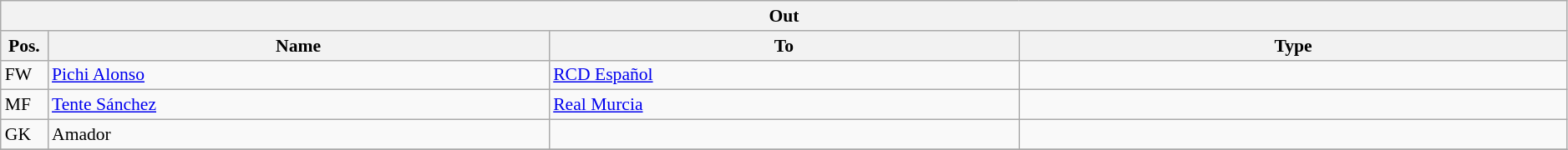<table class="wikitable" style="font-size:90%;width:99%;">
<tr>
<th colspan="4">Out</th>
</tr>
<tr>
<th width=3%>Pos.</th>
<th width=32%>Name</th>
<th width=30%>To</th>
<th width=35%>Type</th>
</tr>
<tr>
<td>FW</td>
<td><a href='#'>Pichi Alonso</a></td>
<td><a href='#'>RCD Español</a></td>
<td></td>
</tr>
<tr>
<td>MF</td>
<td><a href='#'>Tente Sánchez</a></td>
<td><a href='#'>Real Murcia</a></td>
<td></td>
</tr>
<tr>
<td>GK</td>
<td>Amador</td>
<td></td>
<td></td>
</tr>
<tr>
</tr>
</table>
